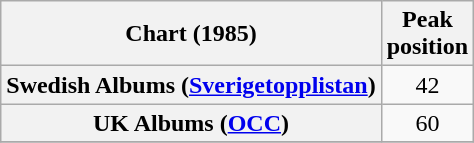<table class="wikitable sortable plainrowheaders" style="text-align:center">
<tr>
<th scope="col">Chart (1985)</th>
<th scope="col">Peak<br>position</th>
</tr>
<tr>
<th scope=row>Swedish Albums (<a href='#'>Sverigetopplistan</a>)</th>
<td>42</td>
</tr>
<tr>
<th scope=row>UK Albums (<a href='#'>OCC</a>)</th>
<td>60</td>
</tr>
<tr>
</tr>
</table>
